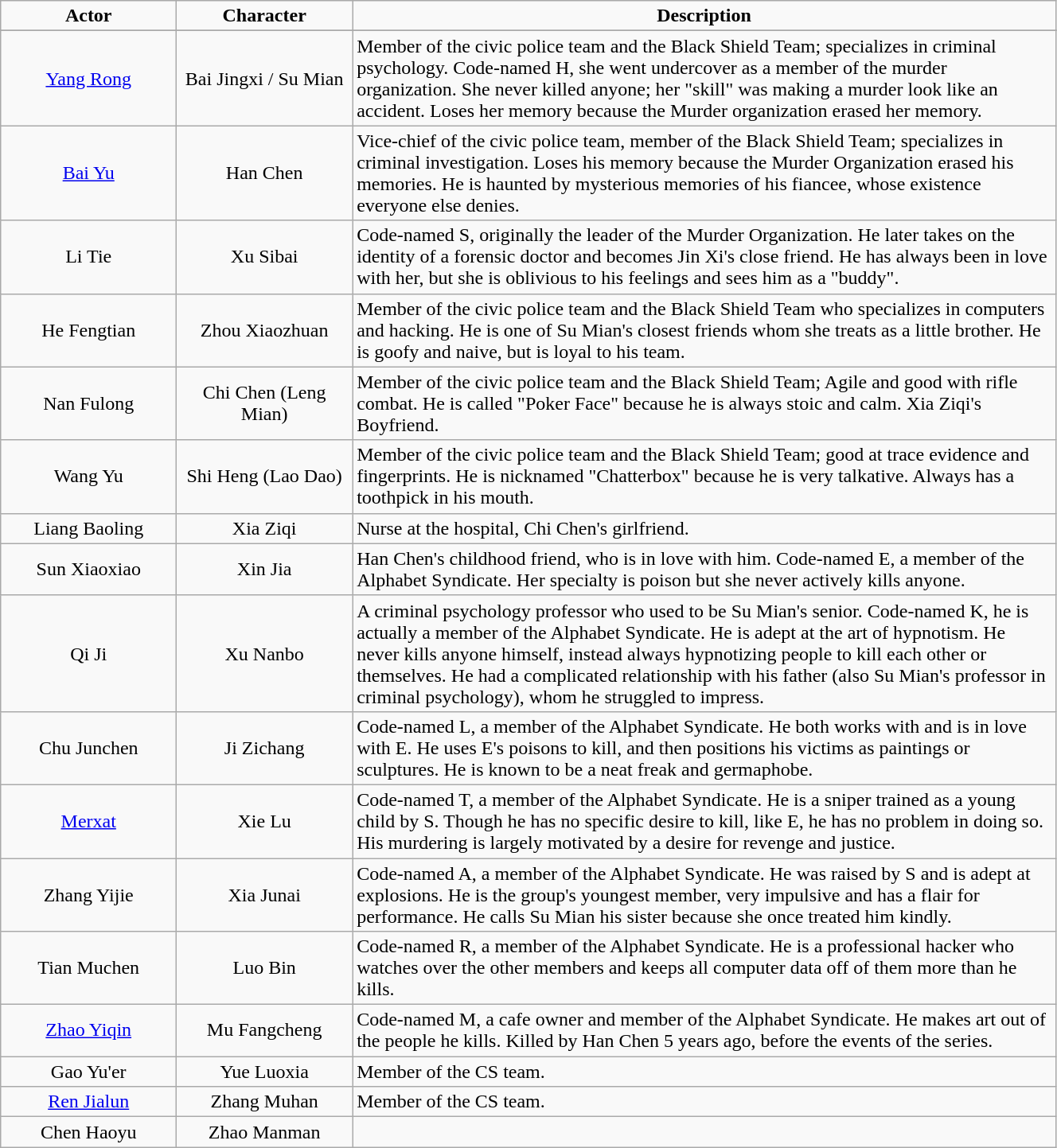<table class="wikitable" width="70%">
<tr align=center>
<td width="10%"><strong>Actor</strong></td>
<td width="10%"><strong>Character</strong></td>
<td width="40%"><strong>Description</strong></td>
</tr>
<tr th:70%"|>
</tr>
<tr>
<td style="text-align:center;"><a href='#'>Yang Rong</a></td>
<td style="text-align:center;">Bai Jingxi / Su Mian</td>
<td>Member of the civic police team and the Black Shield Team; specializes in criminal psychology. Code-named H, she went undercover as a member of the murder organization. She never killed anyone; her "skill" was making a murder look like an accident. Loses her memory because the Murder organization erased her memory.</td>
</tr>
<tr>
<td style="text-align:center;"><a href='#'>Bai Yu</a></td>
<td style="text-align:center;">Han Chen</td>
<td>Vice-chief of the civic police team, member of the Black Shield Team; specializes in criminal investigation. Loses his memory because the Murder Organization erased his memories. He is haunted by mysterious memories of his fiancee, whose existence everyone else denies.</td>
</tr>
<tr>
<td style="text-align:center;">Li Tie</td>
<td style="text-align:center;">Xu Sibai</td>
<td>Code-named S, originally the leader of the Murder Organization. He later takes on the identity of a forensic doctor and becomes Jin Xi's close friend. He has always been in love with her, but she is oblivious to his feelings and sees him as a "buddy".</td>
</tr>
<tr>
<td style="text-align:center;">He Fengtian</td>
<td style="text-align:center;">Zhou Xiaozhuan</td>
<td>Member of the civic police team and the Black Shield Team who specializes in computers and hacking. He is one of Su Mian's closest friends whom she treats as a little brother. He is goofy and naive, but is loyal to his team.</td>
</tr>
<tr>
<td style="text-align:center;">Nan Fulong</td>
<td style="text-align:center;">Chi Chen (Leng Mian)</td>
<td>Member of the civic police team and the Black Shield Team; Agile and good with rifle combat. He is called "Poker Face" because he is always stoic and calm. Xia Ziqi's Boyfriend.</td>
</tr>
<tr>
<td style="text-align:center;">Wang Yu</td>
<td style="text-align:center;">Shi Heng (Lao Dao)</td>
<td>Member of the civic police team and the Black Shield Team; good at trace evidence and fingerprints. He is nicknamed "Chatterbox" because he is very talkative. Always has a toothpick in his mouth.</td>
</tr>
<tr>
<td style="text-align:center;">Liang Baoling</td>
<td style="text-align:center;">Xia Ziqi</td>
<td>Nurse at the hospital, Chi Chen's girlfriend.</td>
</tr>
<tr>
<td style="text-align:center;">Sun Xiaoxiao</td>
<td style="text-align:center;">Xin Jia</td>
<td>Han Chen's childhood friend, who is in love with him.  Code-named E, a member of the Alphabet Syndicate. Her specialty is poison but she never actively kills anyone.</td>
</tr>
<tr>
<td style="text-align:center;">Qi Ji</td>
<td style="text-align:center;">Xu Nanbo</td>
<td>A criminal psychology professor who used to be Su Mian's senior. Code-named K, he is actually a member of the Alphabet Syndicate. He is adept at the art of hypnotism. He never kills anyone himself, instead always hypnotizing people to kill each other or themselves. He had a complicated relationship with his father (also Su Mian's professor in criminal psychology), whom he struggled to impress.</td>
</tr>
<tr>
<td style="text-align:center;">Chu Junchen</td>
<td style="text-align:center;">Ji Zichang</td>
<td>Code-named L, a member of the Alphabet Syndicate. He both works with and is in love with E. He uses E's poisons to kill, and then positions his victims as paintings or sculptures. He is known to be a neat freak and germaphobe.</td>
</tr>
<tr>
<td style="text-align:center;"><a href='#'>Merxat</a></td>
<td style="text-align:center;">Xie Lu</td>
<td>Code-named T, a member of the Alphabet Syndicate. He is a sniper trained as a young child by S. Though he has no specific desire to kill, like E, he has no problem in doing so. His murdering is largely motivated by a desire for revenge and justice.</td>
</tr>
<tr>
<td style="text-align:center;">Zhang Yijie</td>
<td style="text-align:center;">Xia Junai</td>
<td>Code-named A, a member of the Alphabet Syndicate. He was raised by S and is adept at explosions. He is the group's youngest member, very impulsive and has a flair for performance. He calls Su Mian his sister because she once treated him kindly.</td>
</tr>
<tr>
<td style="text-align:center;">Tian Muchen</td>
<td style="text-align:center;">Luo Bin</td>
<td>Code-named R, a member of the Alphabet Syndicate. He is a professional hacker who watches over the other members and keeps all computer data off of them more than he kills.</td>
</tr>
<tr>
<td style="text-align:center;"><a href='#'>Zhao Yiqin</a></td>
<td style="text-align:center;">Mu Fangcheng</td>
<td>Code-named M, a cafe owner and member of the Alphabet Syndicate. He makes art out of the people he kills.  Killed by Han Chen 5 years ago, before the events of the series.</td>
</tr>
<tr>
<td style="text-align:center;">Gao Yu'er</td>
<td style="text-align:center;">Yue Luoxia</td>
<td>Member of the CS team.</td>
</tr>
<tr>
<td style="text-align:center;"><a href='#'>Ren Jialun</a></td>
<td style="text-align:center;">Zhang Muhan</td>
<td>Member of the CS team.</td>
</tr>
<tr>
<td style="text-align:center;">Chen Haoyu</td>
<td style="text-align:center;">Zhao Manman</td>
<td></td>
</tr>
</table>
